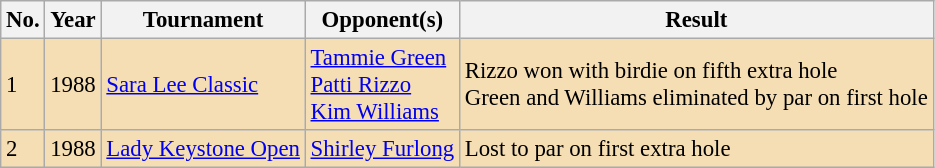<table class="wikitable" style="font-size:95%;">
<tr>
<th>No.</th>
<th>Year</th>
<th>Tournament</th>
<th>Opponent(s)</th>
<th>Result</th>
</tr>
<tr style="background:#F5DEB3;">
<td>1</td>
<td>1988</td>
<td><a href='#'>Sara Lee Classic</a></td>
<td> <a href='#'>Tammie Green</a><br> <a href='#'>Patti Rizzo</a><br> <a href='#'>Kim Williams</a></td>
<td>Rizzo won with birdie on fifth extra hole<br>Green and Williams eliminated by par on first hole</td>
</tr>
<tr style="background:#F5DEB3;">
<td>2</td>
<td>1988</td>
<td><a href='#'>Lady Keystone Open</a></td>
<td> <a href='#'>Shirley Furlong</a></td>
<td>Lost to par on first extra hole</td>
</tr>
</table>
